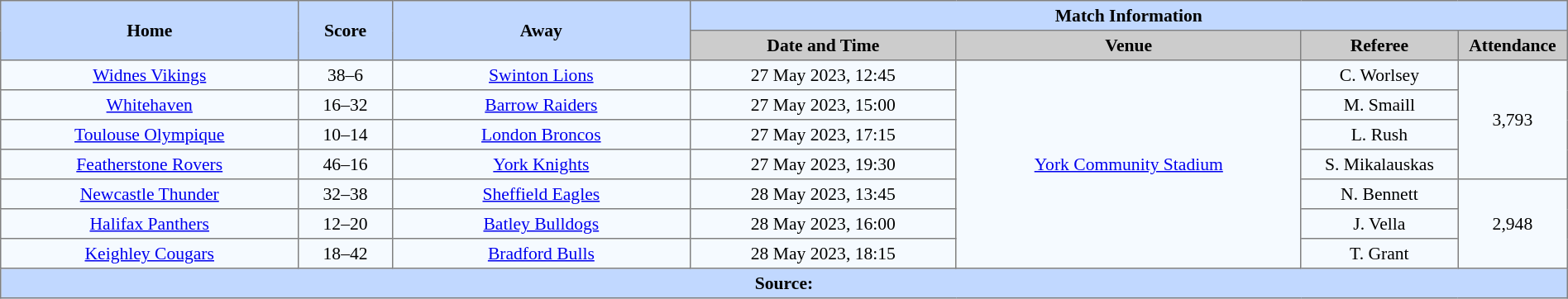<table border=1 style="border-collapse:collapse; font-size:90%; text-align:center;" cellpadding=3 cellspacing=0 width=100%>
<tr bgcolor=#C1D8FF>
<th scope="col" rowspan=2 width=19%>Home</th>
<th scope="col" rowspan=2 width=6%>Score</th>
<th scope="col" rowspan=2 width=19%>Away</th>
<th colspan=6>Match Information</th>
</tr>
<tr bgcolor=#CCCCCC>
<th scope="col" width=17%>Date and Time</th>
<th scope="col" width=22%>Venue</th>
<th scope="col" width=10%>Referee</th>
<th scope="col" width=7%>Attendance</th>
</tr>
<tr bgcolor=#F5FAFF>
<td> <a href='#'>Widnes Vikings</a></td>
<td>38–6</td>
<td> <a href='#'>Swinton Lions</a></td>
<td>27 May 2023, 12:45</td>
<td rowspan=7><a href='#'>York Community Stadium</a></td>
<td>C. Worlsey</td>
<td rowspan=4>3,793</td>
</tr>
<tr bgcolor=#F5FAFF>
<td> <a href='#'>Whitehaven</a></td>
<td>16–32</td>
<td> <a href='#'>Barrow Raiders</a></td>
<td>27 May 2023, 15:00</td>
<td>M. Smaill</td>
</tr>
<tr bgcolor=#F5FAFF>
<td> <a href='#'>Toulouse Olympique</a></td>
<td>10–14</td>
<td> <a href='#'>London Broncos</a></td>
<td>27 May 2023, 17:15</td>
<td>L. Rush</td>
</tr>
<tr bgcolor=#F5FAFF>
<td> <a href='#'>Featherstone Rovers</a></td>
<td>46–16</td>
<td> <a href='#'>York Knights</a></td>
<td>27 May 2023, 19:30</td>
<td>S. Mikalauskas</td>
</tr>
<tr bgcolor=#F5FAFF>
<td> <a href='#'>Newcastle Thunder</a></td>
<td>32–38</td>
<td> <a href='#'>Sheffield Eagles</a></td>
<td>28 May 2023, 13:45</td>
<td>N. Bennett</td>
<td rowspan=3>2,948</td>
</tr>
<tr bgcolor=#F5FAFF>
<td> <a href='#'>Halifax Panthers</a></td>
<td>12–20</td>
<td> <a href='#'>Batley Bulldogs</a></td>
<td>28 May 2023, 16:00</td>
<td>J. Vella</td>
</tr>
<tr bgcolor=#F5FAFF>
<td> <a href='#'>Keighley Cougars</a></td>
<td>18–42</td>
<td> <a href='#'>Bradford Bulls</a></td>
<td>28 May 2023, 18:15</td>
<td>T. Grant</td>
</tr>
<tr style="background:#c1d8ff;">
<th colspan=7>Source:</th>
</tr>
</table>
